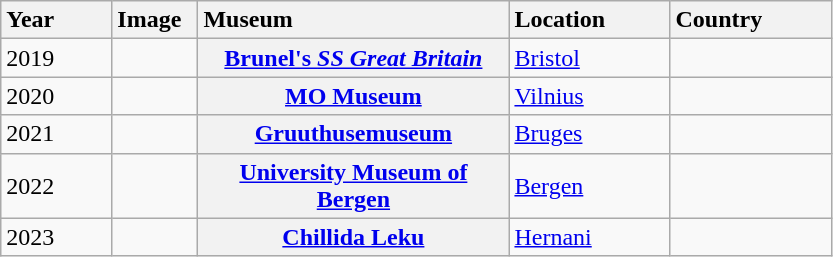<table class="wikitable sortable plainrowheaders" style="font-size">
<tr>
<th style="text-align:left ; width:50pt" ; scope="col" width=>Year</th>
<th style="text-align:left ; width:50px" ; scope="col" width=>Image</th>
<th style="text-align:left ; width:200px" ; scope="col">Museum</th>
<th style="text-align:left ; width:100px" ; scope="col" width=>Location</th>
<th style="text-align:left ; width:100px" ; scope="col" width=>Country</th>
</tr>
<tr>
<td align=left>2019</td>
<td></td>
<th scope="row"><a href='#'>Brunel's <em>SS Great Britain</em></a></th>
<td><a href='#'>Bristol</a></td>
<td></td>
</tr>
<tr>
<td align=left>2020</td>
<td></td>
<th scope="row"><a href='#'>MO Museum</a></th>
<td><a href='#'>Vilnius</a></td>
<td></td>
</tr>
<tr>
<td align=left>2021</td>
<td></td>
<th scope="row"><a href='#'>Gruuthusemuseum</a></th>
<td><a href='#'>Bruges</a></td>
<td></td>
</tr>
<tr>
<td align=left>2022</td>
<td></td>
<th scope="row"><a href='#'>University Museum of Bergen</a></th>
<td><a href='#'>Bergen</a></td>
<td></td>
</tr>
<tr>
<td align=left>2023</td>
<td></td>
<th scope="row"><a href='#'>Chillida Leku</a></th>
<td><a href='#'>Hernani</a></td>
<td></td>
</tr>
</table>
